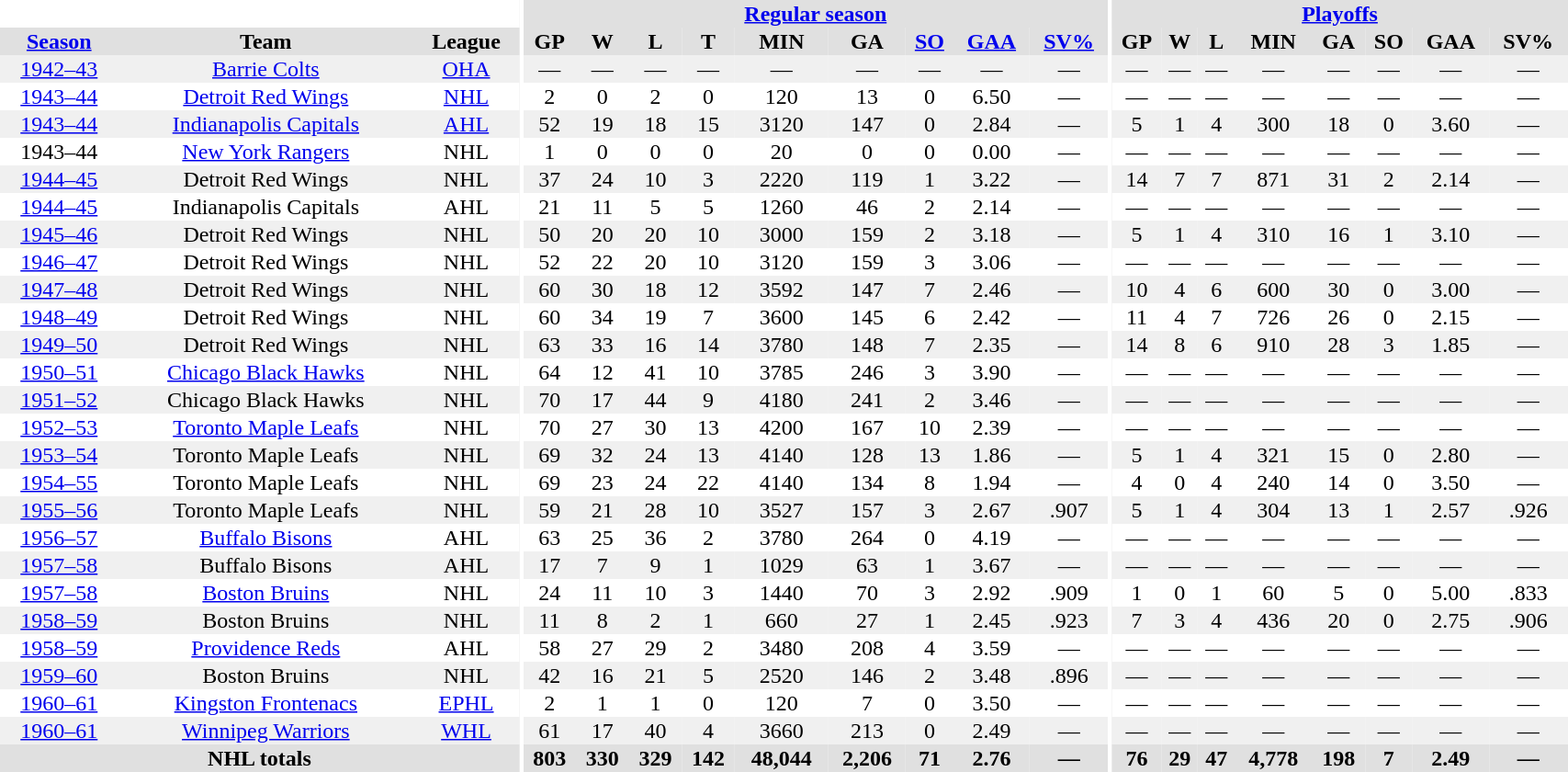<table border="0" cellpadding="1" cellspacing="0" style="width:90%; text-align:center;">
<tr bgcolor="#e0e0e0">
<th colspan="3" bgcolor="#ffffff"></th>
<th rowspan="99" bgcolor="#ffffff"></th>
<th colspan="9" bgcolor="#e0e0e0"><a href='#'>Regular season</a></th>
<th rowspan="99" bgcolor="#ffffff"></th>
<th colspan="8" bgcolor="#e0e0e0"><a href='#'>Playoffs</a></th>
</tr>
<tr bgcolor="#e0e0e0">
<th><a href='#'>Season</a></th>
<th>Team</th>
<th>League</th>
<th>GP</th>
<th>W</th>
<th>L</th>
<th>T</th>
<th>MIN</th>
<th>GA</th>
<th><a href='#'>SO</a></th>
<th><a href='#'>GAA</a></th>
<th><a href='#'>SV%</a></th>
<th>GP</th>
<th>W</th>
<th>L</th>
<th>MIN</th>
<th>GA</th>
<th>SO</th>
<th>GAA</th>
<th>SV%</th>
</tr>
<tr bgcolor="#f0f0f0">
<td><a href='#'>1942–43</a></td>
<td><a href='#'>Barrie Colts</a></td>
<td><a href='#'>OHA</a></td>
<td>—</td>
<td>—</td>
<td>—</td>
<td>—</td>
<td>—</td>
<td>—</td>
<td>—</td>
<td>—</td>
<td>—</td>
<td>—</td>
<td>—</td>
<td>—</td>
<td>—</td>
<td>—</td>
<td>—</td>
<td>—</td>
<td>—</td>
</tr>
<tr>
<td><a href='#'>1943–44</a></td>
<td><a href='#'>Detroit Red Wings</a></td>
<td><a href='#'>NHL</a></td>
<td>2</td>
<td>0</td>
<td>2</td>
<td>0</td>
<td>120</td>
<td>13</td>
<td>0</td>
<td>6.50</td>
<td>—</td>
<td>—</td>
<td>—</td>
<td>—</td>
<td>—</td>
<td>—</td>
<td>—</td>
<td>—</td>
<td>—</td>
</tr>
<tr bgcolor="#f0f0f0">
<td><a href='#'>1943–44</a></td>
<td><a href='#'>Indianapolis Capitals</a></td>
<td><a href='#'>AHL</a></td>
<td>52</td>
<td>19</td>
<td>18</td>
<td>15</td>
<td>3120</td>
<td>147</td>
<td>0</td>
<td>2.84</td>
<td>—</td>
<td>5</td>
<td>1</td>
<td>4</td>
<td>300</td>
<td>18</td>
<td>0</td>
<td>3.60</td>
<td>—</td>
</tr>
<tr>
<td>1943–44</td>
<td><a href='#'>New York Rangers</a></td>
<td>NHL</td>
<td>1</td>
<td>0</td>
<td>0</td>
<td>0</td>
<td>20</td>
<td>0</td>
<td>0</td>
<td>0.00</td>
<td>—</td>
<td>—</td>
<td>—</td>
<td>—</td>
<td>—</td>
<td>—</td>
<td>—</td>
<td>—</td>
<td>—</td>
</tr>
<tr bgcolor="#f0f0f0">
<td><a href='#'>1944–45</a></td>
<td>Detroit Red Wings</td>
<td>NHL</td>
<td>37</td>
<td>24</td>
<td>10</td>
<td>3</td>
<td>2220</td>
<td>119</td>
<td>1</td>
<td>3.22</td>
<td>—</td>
<td>14</td>
<td>7</td>
<td>7</td>
<td>871</td>
<td>31</td>
<td>2</td>
<td>2.14</td>
<td>—</td>
</tr>
<tr>
<td><a href='#'>1944–45</a></td>
<td>Indianapolis Capitals</td>
<td>AHL</td>
<td>21</td>
<td>11</td>
<td>5</td>
<td>5</td>
<td>1260</td>
<td>46</td>
<td>2</td>
<td>2.14</td>
<td>—</td>
<td>—</td>
<td>—</td>
<td>—</td>
<td>—</td>
<td>—</td>
<td>—</td>
<td>—</td>
<td>—</td>
</tr>
<tr bgcolor="#f0f0f0">
<td><a href='#'>1945–46</a></td>
<td>Detroit Red Wings</td>
<td>NHL</td>
<td>50</td>
<td>20</td>
<td>20</td>
<td>10</td>
<td>3000</td>
<td>159</td>
<td>2</td>
<td>3.18</td>
<td>—</td>
<td>5</td>
<td>1</td>
<td>4</td>
<td>310</td>
<td>16</td>
<td>1</td>
<td>3.10</td>
<td>—</td>
</tr>
<tr>
<td><a href='#'>1946–47</a></td>
<td>Detroit Red Wings</td>
<td>NHL</td>
<td>52</td>
<td>22</td>
<td>20</td>
<td>10</td>
<td>3120</td>
<td>159</td>
<td>3</td>
<td>3.06</td>
<td>—</td>
<td>—</td>
<td>—</td>
<td>—</td>
<td>—</td>
<td>—</td>
<td>—</td>
<td>—</td>
<td>—</td>
</tr>
<tr bgcolor="#f0f0f0">
<td><a href='#'>1947–48</a></td>
<td>Detroit Red Wings</td>
<td>NHL</td>
<td>60</td>
<td>30</td>
<td>18</td>
<td>12</td>
<td>3592</td>
<td>147</td>
<td>7</td>
<td>2.46</td>
<td>—</td>
<td>10</td>
<td>4</td>
<td>6</td>
<td>600</td>
<td>30</td>
<td>0</td>
<td>3.00</td>
<td>—</td>
</tr>
<tr>
<td><a href='#'>1948–49</a></td>
<td>Detroit Red Wings</td>
<td>NHL</td>
<td>60</td>
<td>34</td>
<td>19</td>
<td>7</td>
<td>3600</td>
<td>145</td>
<td>6</td>
<td>2.42</td>
<td>—</td>
<td>11</td>
<td>4</td>
<td>7</td>
<td>726</td>
<td>26</td>
<td>0</td>
<td>2.15</td>
<td>—</td>
</tr>
<tr bgcolor="#f0f0f0">
<td><a href='#'>1949–50</a></td>
<td>Detroit Red Wings</td>
<td>NHL</td>
<td>63</td>
<td>33</td>
<td>16</td>
<td>14</td>
<td>3780</td>
<td>148</td>
<td>7</td>
<td>2.35</td>
<td>—</td>
<td>14</td>
<td>8</td>
<td>6</td>
<td>910</td>
<td>28</td>
<td>3</td>
<td>1.85</td>
<td>—</td>
</tr>
<tr>
<td><a href='#'>1950–51</a></td>
<td><a href='#'>Chicago Black Hawks</a></td>
<td>NHL</td>
<td>64</td>
<td>12</td>
<td>41</td>
<td>10</td>
<td>3785</td>
<td>246</td>
<td>3</td>
<td>3.90</td>
<td>—</td>
<td>—</td>
<td>—</td>
<td>—</td>
<td>—</td>
<td>—</td>
<td>—</td>
<td>—</td>
<td>—</td>
</tr>
<tr bgcolor="#f0f0f0">
<td><a href='#'>1951–52</a></td>
<td>Chicago Black Hawks</td>
<td>NHL</td>
<td>70</td>
<td>17</td>
<td>44</td>
<td>9</td>
<td>4180</td>
<td>241</td>
<td>2</td>
<td>3.46</td>
<td>—</td>
<td>—</td>
<td>—</td>
<td>—</td>
<td>—</td>
<td>—</td>
<td>—</td>
<td>—</td>
<td>—</td>
</tr>
<tr>
<td><a href='#'>1952–53</a></td>
<td><a href='#'>Toronto Maple Leafs</a></td>
<td>NHL</td>
<td>70</td>
<td>27</td>
<td>30</td>
<td>13</td>
<td>4200</td>
<td>167</td>
<td>10</td>
<td>2.39</td>
<td>—</td>
<td>—</td>
<td>—</td>
<td>—</td>
<td>—</td>
<td>—</td>
<td>—</td>
<td>—</td>
<td>—</td>
</tr>
<tr bgcolor="#f0f0f0">
<td><a href='#'>1953–54</a></td>
<td>Toronto Maple Leafs</td>
<td>NHL</td>
<td>69</td>
<td>32</td>
<td>24</td>
<td>13</td>
<td>4140</td>
<td>128</td>
<td>13</td>
<td>1.86</td>
<td>—</td>
<td>5</td>
<td>1</td>
<td>4</td>
<td>321</td>
<td>15</td>
<td>0</td>
<td>2.80</td>
<td>—</td>
</tr>
<tr>
<td><a href='#'>1954–55</a></td>
<td>Toronto Maple Leafs</td>
<td>NHL</td>
<td>69</td>
<td>23</td>
<td>24</td>
<td>22</td>
<td>4140</td>
<td>134</td>
<td>8</td>
<td>1.94</td>
<td>—</td>
<td>4</td>
<td>0</td>
<td>4</td>
<td>240</td>
<td>14</td>
<td>0</td>
<td>3.50</td>
<td>—</td>
</tr>
<tr bgcolor="#f0f0f0">
<td><a href='#'>1955–56</a></td>
<td>Toronto Maple Leafs</td>
<td>NHL</td>
<td>59</td>
<td>21</td>
<td>28</td>
<td>10</td>
<td>3527</td>
<td>157</td>
<td>3</td>
<td>2.67</td>
<td>.907</td>
<td>5</td>
<td>1</td>
<td>4</td>
<td>304</td>
<td>13</td>
<td>1</td>
<td>2.57</td>
<td>.926</td>
</tr>
<tr>
<td><a href='#'>1956–57</a></td>
<td><a href='#'>Buffalo Bisons</a></td>
<td>AHL</td>
<td>63</td>
<td>25</td>
<td>36</td>
<td>2</td>
<td>3780</td>
<td>264</td>
<td>0</td>
<td>4.19</td>
<td>—</td>
<td>—</td>
<td>—</td>
<td>—</td>
<td>—</td>
<td>—</td>
<td>—</td>
<td>—</td>
<td>—</td>
</tr>
<tr bgcolor="#f0f0f0">
<td><a href='#'>1957–58</a></td>
<td>Buffalo Bisons</td>
<td>AHL</td>
<td>17</td>
<td>7</td>
<td>9</td>
<td>1</td>
<td>1029</td>
<td>63</td>
<td>1</td>
<td>3.67</td>
<td>—</td>
<td>—</td>
<td>—</td>
<td>—</td>
<td>—</td>
<td>—</td>
<td>—</td>
<td>—</td>
<td>—</td>
</tr>
<tr>
<td><a href='#'>1957–58</a></td>
<td><a href='#'>Boston Bruins</a></td>
<td>NHL</td>
<td>24</td>
<td>11</td>
<td>10</td>
<td>3</td>
<td>1440</td>
<td>70</td>
<td>3</td>
<td>2.92</td>
<td>.909</td>
<td>1</td>
<td>0</td>
<td>1</td>
<td>60</td>
<td>5</td>
<td>0</td>
<td>5.00</td>
<td>.833</td>
</tr>
<tr bgcolor="#f0f0f0">
<td><a href='#'>1958–59</a></td>
<td>Boston Bruins</td>
<td>NHL</td>
<td>11</td>
<td>8</td>
<td>2</td>
<td>1</td>
<td>660</td>
<td>27</td>
<td>1</td>
<td>2.45</td>
<td>.923</td>
<td>7</td>
<td>3</td>
<td>4</td>
<td>436</td>
<td>20</td>
<td>0</td>
<td>2.75</td>
<td>.906</td>
</tr>
<tr>
<td><a href='#'>1958–59</a></td>
<td><a href='#'>Providence Reds</a></td>
<td>AHL</td>
<td>58</td>
<td>27</td>
<td>29</td>
<td>2</td>
<td>3480</td>
<td>208</td>
<td>4</td>
<td>3.59</td>
<td>—</td>
<td>—</td>
<td>—</td>
<td>—</td>
<td>—</td>
<td>—</td>
<td>—</td>
<td>—</td>
<td>—</td>
</tr>
<tr bgcolor="#f0f0f0">
<td><a href='#'>1959–60</a></td>
<td>Boston Bruins</td>
<td>NHL</td>
<td>42</td>
<td>16</td>
<td>21</td>
<td>5</td>
<td>2520</td>
<td>146</td>
<td>2</td>
<td>3.48</td>
<td>.896</td>
<td>—</td>
<td>—</td>
<td>—</td>
<td>—</td>
<td>—</td>
<td>—</td>
<td>—</td>
<td>—</td>
</tr>
<tr>
<td><a href='#'>1960–61</a></td>
<td><a href='#'>Kingston Frontenacs</a></td>
<td><a href='#'>EPHL</a></td>
<td>2</td>
<td>1</td>
<td>1</td>
<td>0</td>
<td>120</td>
<td>7</td>
<td>0</td>
<td>3.50</td>
<td>—</td>
<td>—</td>
<td>—</td>
<td>—</td>
<td>—</td>
<td>—</td>
<td>—</td>
<td>—</td>
<td>—</td>
</tr>
<tr bgcolor="#f0f0f0">
<td><a href='#'>1960–61</a></td>
<td><a href='#'>Winnipeg Warriors</a></td>
<td><a href='#'>WHL</a></td>
<td>61</td>
<td>17</td>
<td>40</td>
<td>4</td>
<td>3660</td>
<td>213</td>
<td>0</td>
<td>2.49</td>
<td>—</td>
<td>—</td>
<td>—</td>
<td>—</td>
<td>—</td>
<td>—</td>
<td>—</td>
<td>—</td>
<td>—</td>
</tr>
<tr bgcolor="#e0e0e0">
<th colspan=3>NHL totals</th>
<th>803</th>
<th>330</th>
<th>329</th>
<th>142</th>
<th>48,044</th>
<th>2,206</th>
<th>71</th>
<th>2.76</th>
<th>—</th>
<th>76</th>
<th>29</th>
<th>47</th>
<th>4,778</th>
<th>198</th>
<th>7</th>
<th>2.49</th>
<th>—</th>
</tr>
</table>
